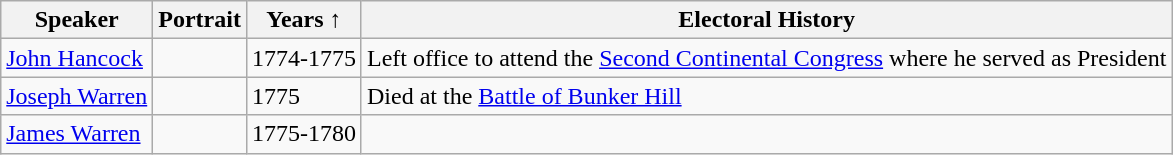<table class="wikitable">
<tr>
<th>Speaker</th>
<th>Portrait</th>
<th>Years ↑</th>
<th>Electoral History</th>
</tr>
<tr>
<td><a href='#'>John Hancock</a></td>
<td></td>
<td nowrap>1774-1775</td>
<td>Left office to attend the <a href='#'>Second Continental Congress</a> where he served as President</td>
</tr>
<tr>
<td><a href='#'>Joseph Warren</a></td>
<td></td>
<td nowrap>1775</td>
<td>Died at the <a href='#'>Battle of Bunker Hill</a></td>
</tr>
<tr>
<td><a href='#'>James Warren</a></td>
<td></td>
<td nowrap>1775-1780</td>
<td></td>
</tr>
</table>
